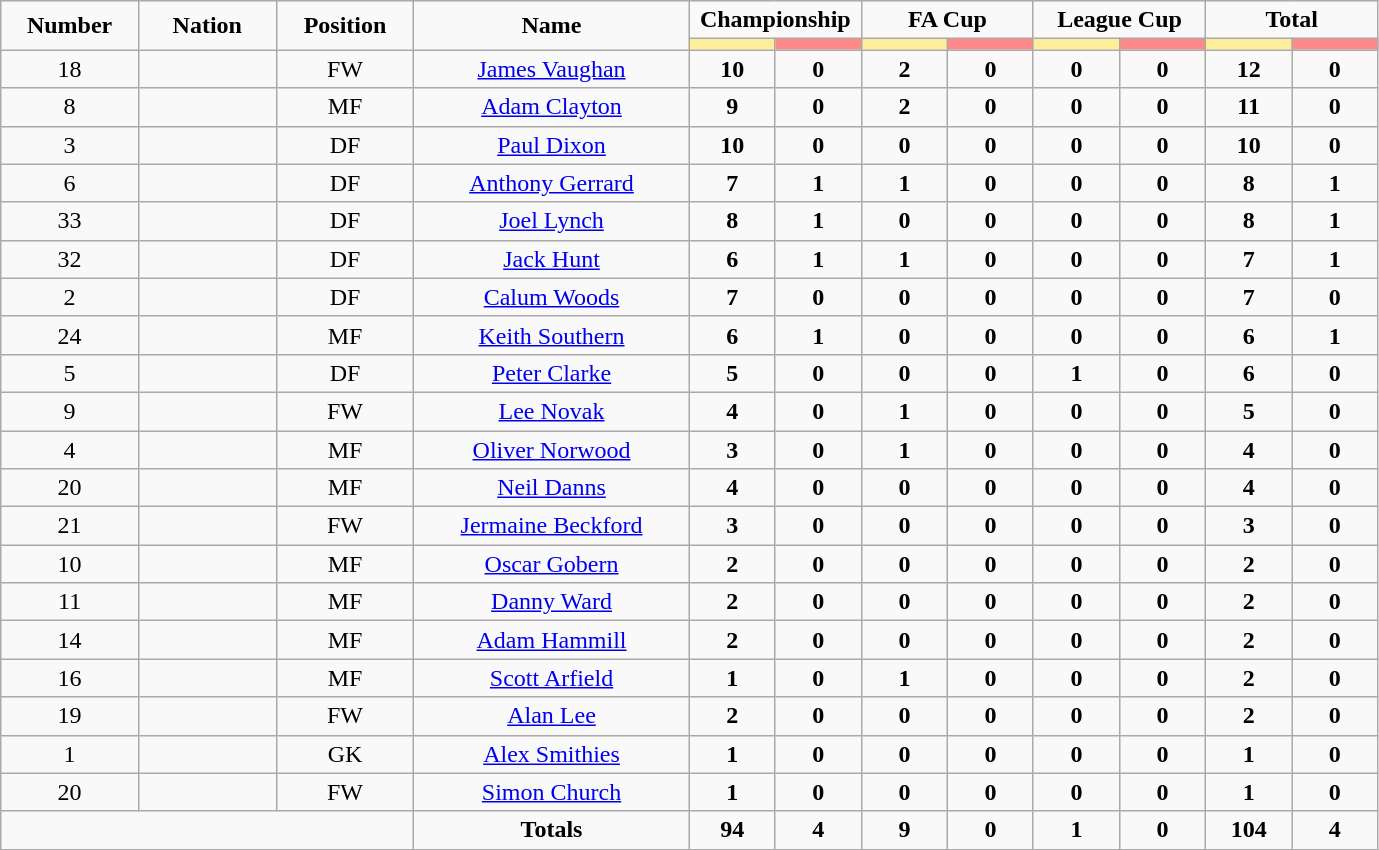<table class="wikitable" style="font-size: 100%; text-align: center;">
<tr>
<td rowspan="2" width="10%" align="center"><strong>Number</strong></td>
<td rowspan="2" width="10%" align="center"><strong>Nation</strong></td>
<td rowspan="2" width="10%" align="center"><strong>Position</strong></td>
<td rowspan="2" width="20%" align="center"><strong>Name</strong></td>
<td colspan="2" align="center"><strong>Championship</strong></td>
<td colspan="2" align="center"><strong>FA Cup</strong></td>
<td colspan="2" align="center"><strong>League Cup</strong></td>
<td colspan="2" align="center"><strong>Total</strong></td>
</tr>
<tr>
<th width=50 style="background: #FFEE99"></th>
<th width=50 style="background: #FF8888"></th>
<th width=50 style="background: #FFEE99"></th>
<th width=50 style="background: #FF8888"></th>
<th width=50 style="background: #FFEE99"></th>
<th width=50 style="background: #FF8888"></th>
<th width=50 style="background: #FFEE99"></th>
<th width=50 style="background: #FF8888"></th>
</tr>
<tr>
<td>18</td>
<td></td>
<td>FW</td>
<td><a href='#'>James Vaughan</a></td>
<td><strong>10</strong></td>
<td><strong>0</strong></td>
<td><strong>2</strong></td>
<td><strong>0</strong></td>
<td><strong>0</strong></td>
<td><strong>0</strong></td>
<td><strong>12</strong></td>
<td><strong>0</strong></td>
</tr>
<tr>
<td>8</td>
<td></td>
<td>MF</td>
<td><a href='#'>Adam Clayton</a></td>
<td><strong>9</strong></td>
<td><strong>0</strong></td>
<td><strong>2</strong></td>
<td><strong>0</strong></td>
<td><strong>0</strong></td>
<td><strong>0</strong></td>
<td><strong>11</strong></td>
<td><strong>0</strong></td>
</tr>
<tr>
<td>3</td>
<td></td>
<td>DF</td>
<td><a href='#'>Paul Dixon</a></td>
<td><strong>10</strong></td>
<td><strong>0</strong></td>
<td><strong>0</strong></td>
<td><strong>0</strong></td>
<td><strong>0</strong></td>
<td><strong>0</strong></td>
<td><strong>10</strong></td>
<td><strong>0</strong></td>
</tr>
<tr>
<td>6</td>
<td></td>
<td>DF</td>
<td><a href='#'>Anthony Gerrard</a></td>
<td><strong>7</strong></td>
<td><strong>1</strong></td>
<td><strong>1</strong></td>
<td><strong>0</strong></td>
<td><strong>0</strong></td>
<td><strong>0</strong></td>
<td><strong>8</strong></td>
<td><strong>1</strong></td>
</tr>
<tr>
<td>33</td>
<td></td>
<td>DF</td>
<td><a href='#'>Joel Lynch</a></td>
<td><strong>8</strong></td>
<td><strong>1</strong></td>
<td><strong>0</strong></td>
<td><strong>0</strong></td>
<td><strong>0</strong></td>
<td><strong>0</strong></td>
<td><strong>8</strong></td>
<td><strong>1</strong></td>
</tr>
<tr>
<td>32</td>
<td></td>
<td>DF</td>
<td><a href='#'>Jack Hunt</a></td>
<td><strong>6</strong></td>
<td><strong>1</strong></td>
<td><strong>1</strong></td>
<td><strong>0</strong></td>
<td><strong>0</strong></td>
<td><strong>0</strong></td>
<td><strong>7</strong></td>
<td><strong>1</strong></td>
</tr>
<tr>
<td>2</td>
<td></td>
<td>DF</td>
<td><a href='#'>Calum Woods</a></td>
<td><strong>7</strong></td>
<td><strong>0</strong></td>
<td><strong>0</strong></td>
<td><strong>0</strong></td>
<td><strong>0</strong></td>
<td><strong>0</strong></td>
<td><strong>7</strong></td>
<td><strong>0</strong></td>
</tr>
<tr>
<td>24</td>
<td></td>
<td>MF</td>
<td><a href='#'>Keith Southern</a></td>
<td><strong>6</strong></td>
<td><strong>1</strong></td>
<td><strong>0</strong></td>
<td><strong>0</strong></td>
<td><strong>0</strong></td>
<td><strong>0</strong></td>
<td><strong>6</strong></td>
<td><strong>1</strong></td>
</tr>
<tr>
<td>5</td>
<td></td>
<td>DF</td>
<td><a href='#'>Peter Clarke</a></td>
<td><strong>5</strong></td>
<td><strong>0</strong></td>
<td><strong>0</strong></td>
<td><strong>0</strong></td>
<td><strong>1</strong></td>
<td><strong>0</strong></td>
<td><strong>6</strong></td>
<td><strong>0</strong></td>
</tr>
<tr>
<td>9</td>
<td></td>
<td>FW</td>
<td><a href='#'>Lee Novak</a></td>
<td><strong>4</strong></td>
<td><strong>0</strong></td>
<td><strong>1</strong></td>
<td><strong>0</strong></td>
<td><strong>0</strong></td>
<td><strong>0</strong></td>
<td><strong>5</strong></td>
<td><strong>0</strong></td>
</tr>
<tr>
<td>4</td>
<td></td>
<td>MF</td>
<td><a href='#'>Oliver Norwood</a></td>
<td><strong>3</strong></td>
<td><strong>0</strong></td>
<td><strong>1</strong></td>
<td><strong>0</strong></td>
<td><strong>0</strong></td>
<td><strong>0</strong></td>
<td><strong>4</strong></td>
<td><strong>0</strong></td>
</tr>
<tr>
<td>20</td>
<td></td>
<td>MF</td>
<td><a href='#'>Neil Danns</a></td>
<td><strong>4</strong></td>
<td><strong>0</strong></td>
<td><strong>0</strong></td>
<td><strong>0</strong></td>
<td><strong>0</strong></td>
<td><strong>0</strong></td>
<td><strong>4</strong></td>
<td><strong>0</strong></td>
</tr>
<tr>
<td>21</td>
<td></td>
<td>FW</td>
<td><a href='#'>Jermaine Beckford</a></td>
<td><strong>3</strong></td>
<td><strong>0</strong></td>
<td><strong>0</strong></td>
<td><strong>0</strong></td>
<td><strong>0</strong></td>
<td><strong>0</strong></td>
<td><strong>3</strong></td>
<td><strong>0</strong></td>
</tr>
<tr>
<td>10</td>
<td></td>
<td>MF</td>
<td><a href='#'>Oscar Gobern</a></td>
<td><strong>2</strong></td>
<td><strong>0</strong></td>
<td><strong>0</strong></td>
<td><strong>0</strong></td>
<td><strong>0</strong></td>
<td><strong>0</strong></td>
<td><strong>2</strong></td>
<td><strong>0</strong></td>
</tr>
<tr>
<td>11</td>
<td></td>
<td>MF</td>
<td><a href='#'>Danny Ward</a></td>
<td><strong>2</strong></td>
<td><strong>0</strong></td>
<td><strong>0</strong></td>
<td><strong>0</strong></td>
<td><strong>0</strong></td>
<td><strong>0</strong></td>
<td><strong>2</strong></td>
<td><strong>0</strong></td>
</tr>
<tr>
<td>14</td>
<td></td>
<td>MF</td>
<td><a href='#'>Adam Hammill</a></td>
<td><strong>2</strong></td>
<td><strong>0</strong></td>
<td><strong>0</strong></td>
<td><strong>0</strong></td>
<td><strong>0</strong></td>
<td><strong>0</strong></td>
<td><strong>2</strong></td>
<td><strong>0</strong></td>
</tr>
<tr>
<td>16</td>
<td></td>
<td>MF</td>
<td><a href='#'>Scott Arfield</a></td>
<td><strong>1</strong></td>
<td><strong>0</strong></td>
<td><strong>1</strong></td>
<td><strong>0</strong></td>
<td><strong>0</strong></td>
<td><strong>0</strong></td>
<td><strong>2</strong></td>
<td><strong>0</strong></td>
</tr>
<tr>
<td>19</td>
<td></td>
<td>FW</td>
<td><a href='#'>Alan Lee</a></td>
<td><strong>2</strong></td>
<td><strong>0</strong></td>
<td><strong>0</strong></td>
<td><strong>0</strong></td>
<td><strong>0</strong></td>
<td><strong>0</strong></td>
<td><strong>2</strong></td>
<td><strong>0</strong></td>
</tr>
<tr>
<td>1</td>
<td></td>
<td>GK</td>
<td><a href='#'>Alex Smithies</a></td>
<td><strong>1</strong></td>
<td><strong>0</strong></td>
<td><strong>0</strong></td>
<td><strong>0</strong></td>
<td><strong>0</strong></td>
<td><strong>0</strong></td>
<td><strong>1</strong></td>
<td><strong>0</strong></td>
</tr>
<tr>
<td>20</td>
<td></td>
<td>FW</td>
<td><a href='#'>Simon Church</a></td>
<td><strong>1</strong></td>
<td><strong>0</strong></td>
<td><strong>0</strong></td>
<td><strong>0</strong></td>
<td><strong>0</strong></td>
<td><strong>0</strong></td>
<td><strong>1</strong></td>
<td><strong>0</strong></td>
</tr>
<tr>
<td colspan="3"></td>
<td><strong>Totals</strong></td>
<td><strong>94</strong></td>
<td><strong>4</strong></td>
<td><strong>9</strong></td>
<td><strong>0</strong></td>
<td><strong>1</strong></td>
<td><strong>0</strong></td>
<td><strong>104</strong></td>
<td><strong>4</strong></td>
</tr>
</table>
